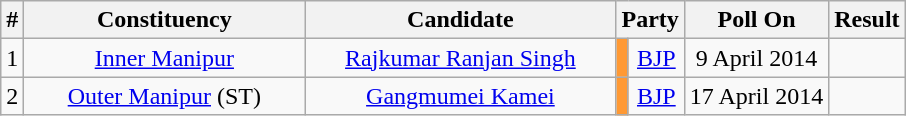<table class="wikitable sortable" style="text-align:center;">
<tr>
<th>#</th>
<th style="width:180px;">Constituency</th>
<th style="width:200px;">Candidate</th>
<th colspan="2">Party</th>
<th>Poll On</th>
<th>Result</th>
</tr>
<tr>
<td style="text-align:center;">1</td>
<td><a href='#'>Inner Manipur</a></td>
<td><a href='#'>Rajkumar Ranjan Singh</a></td>
<td bgcolor=#FF9933></td>
<td><a href='#'>BJP</a></td>
<td>9 April 2014</td>
<td></td>
</tr>
<tr>
<td style="text-align:center;">2</td>
<td><a href='#'>Outer Manipur</a> (ST)</td>
<td><a href='#'>Gangmumei Kamei</a></td>
<td bgcolor=#FF9933></td>
<td><a href='#'>BJP</a></td>
<td>17 April 2014</td>
<td></td>
</tr>
</table>
